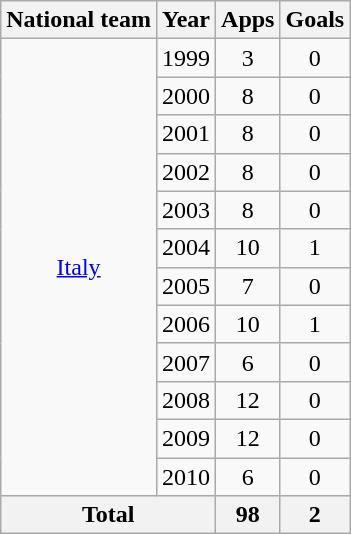<table class="wikitable" style="text-align:center">
<tr>
<th>National team</th>
<th>Year</th>
<th>Apps</th>
<th>Goals</th>
</tr>
<tr>
<td rowspan="12"><a href='#'>Italy</a></td>
<td>1999</td>
<td>3</td>
<td>0</td>
</tr>
<tr>
<td>2000</td>
<td>8</td>
<td>0</td>
</tr>
<tr>
<td>2001</td>
<td>8</td>
<td>0</td>
</tr>
<tr>
<td>2002</td>
<td>8</td>
<td>0</td>
</tr>
<tr>
<td>2003</td>
<td>8</td>
<td>0</td>
</tr>
<tr>
<td>2004</td>
<td>10</td>
<td>1</td>
</tr>
<tr>
<td>2005</td>
<td>7</td>
<td>0</td>
</tr>
<tr>
<td>2006</td>
<td>10</td>
<td>1</td>
</tr>
<tr>
<td>2007</td>
<td>6</td>
<td>0</td>
</tr>
<tr>
<td>2008</td>
<td>12</td>
<td>0</td>
</tr>
<tr>
<td>2009</td>
<td>12</td>
<td>0</td>
</tr>
<tr>
<td>2010</td>
<td>6</td>
<td>0</td>
</tr>
<tr>
<th colspan="2">Total</th>
<th>98</th>
<th>2</th>
</tr>
</table>
